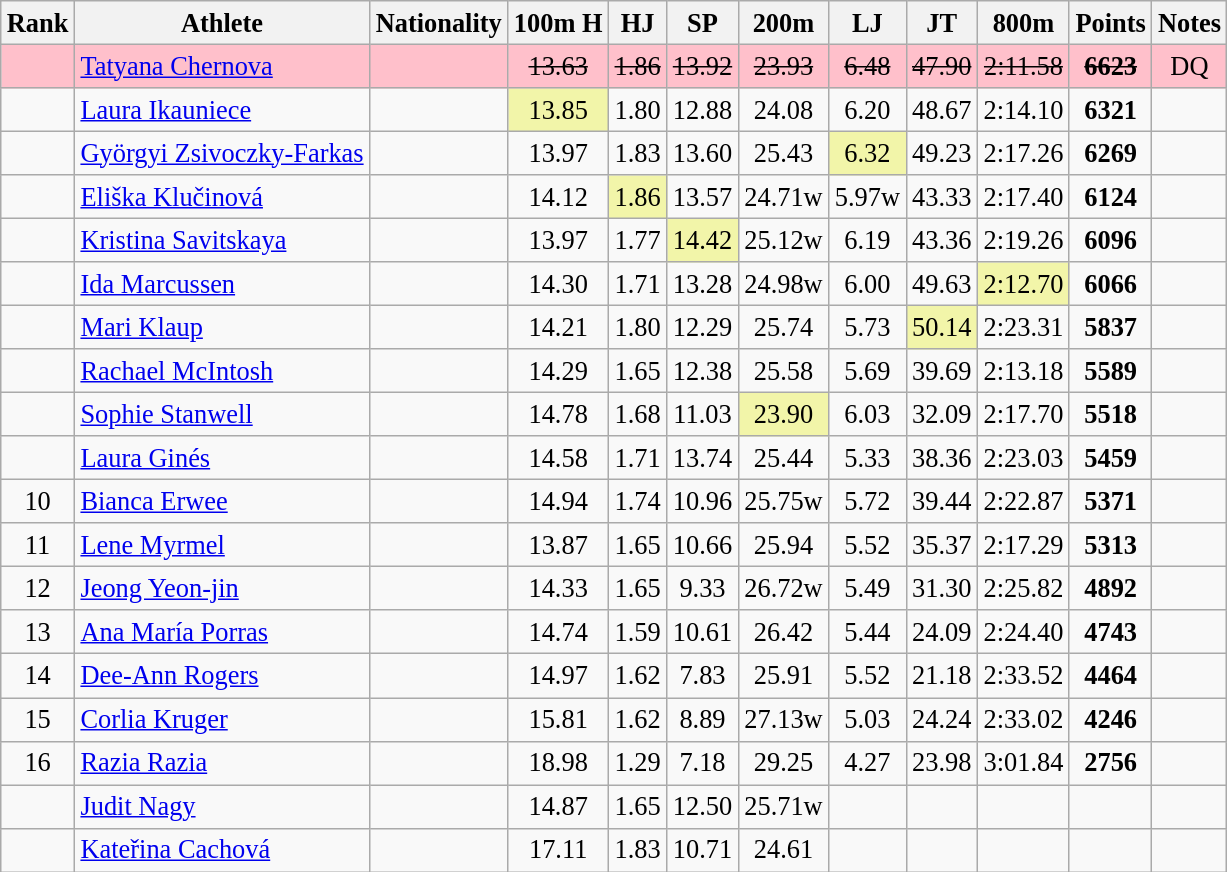<table class="wikitable sortable" style=" text-align:center; font-size:110%;">
<tr>
<th>Rank</th>
<th>Athlete</th>
<th>Nationality</th>
<th>100m H</th>
<th>HJ</th>
<th>SP</th>
<th>200m</th>
<th>LJ</th>
<th>JT</th>
<th>800m</th>
<th>Points</th>
<th>Notes</th>
</tr>
<tr bgcolor=pink>
<td><s> </s></td>
<td align=left><a href='#'>Tatyana Chernova</a></td>
<td align=left></td>
<td><s>13.63 </s></td>
<td><s>1.86 </s></td>
<td><s>13.92 </s></td>
<td><s>23.93 </s></td>
<td><s>6.48 </s></td>
<td><s>47.90 </s></td>
<td><s>2:11.58 </s></td>
<td><s><strong>6623</strong> </s></td>
<td>DQ</td>
</tr>
<tr>
<td></td>
<td align=left><a href='#'>Laura Ikauniece</a></td>
<td align=left></td>
<td bgcolor=#F2F5A9>13.85</td>
<td>1.80</td>
<td>12.88</td>
<td>24.08</td>
<td>6.20</td>
<td>48.67</td>
<td>2:14.10</td>
<td><strong>6321</strong></td>
<td></td>
</tr>
<tr>
<td></td>
<td align=left><a href='#'>Györgyi Zsivoczky-Farkas</a></td>
<td align=left></td>
<td>13.97</td>
<td>1.83</td>
<td>13.60</td>
<td>25.43</td>
<td bgcolor=#F2F5A9>6.32</td>
<td>49.23</td>
<td>2:17.26</td>
<td><strong>6269</strong></td>
<td></td>
</tr>
<tr>
<td></td>
<td align=left><a href='#'>Eliška Klučinová</a></td>
<td align=left></td>
<td>14.12</td>
<td bgcolor=#F2F5A9>1.86</td>
<td>13.57</td>
<td>24.71w</td>
<td>5.97w</td>
<td>43.33</td>
<td>2:17.40</td>
<td><strong>6124</strong></td>
<td></td>
</tr>
<tr>
<td></td>
<td align=left><a href='#'>Kristina Savitskaya</a></td>
<td align=left></td>
<td>13.97</td>
<td>1.77</td>
<td bgcolor=#F2F5A9>14.42</td>
<td>25.12w</td>
<td>6.19</td>
<td>43.36</td>
<td>2:19.26</td>
<td><strong>6096</strong></td>
<td></td>
</tr>
<tr>
<td></td>
<td align=left><a href='#'>Ida Marcussen</a></td>
<td align=left></td>
<td>14.30</td>
<td>1.71</td>
<td>13.28</td>
<td>24.98w</td>
<td>6.00</td>
<td>49.63</td>
<td bgcolor=#F2F5A9>2:12.70</td>
<td><strong>6066</strong></td>
<td></td>
</tr>
<tr>
<td></td>
<td align=left><a href='#'>Mari Klaup</a></td>
<td align=left></td>
<td>14.21</td>
<td>1.80</td>
<td>12.29</td>
<td>25.74</td>
<td>5.73</td>
<td bgcolor=#F2F5A9>50.14</td>
<td>2:23.31</td>
<td><strong>5837</strong></td>
<td></td>
</tr>
<tr>
<td></td>
<td align=left><a href='#'>Rachael McIntosh</a></td>
<td align=left></td>
<td>14.29</td>
<td>1.65</td>
<td>12.38</td>
<td>25.58</td>
<td>5.69</td>
<td>39.69</td>
<td>2:13.18</td>
<td><strong>5589</strong></td>
<td></td>
</tr>
<tr>
<td></td>
<td align=left><a href='#'>Sophie Stanwell</a></td>
<td align=left></td>
<td>14.78</td>
<td>1.68</td>
<td>11.03</td>
<td bgcolor=#F2F5A9>23.90</td>
<td>6.03</td>
<td>32.09</td>
<td>2:17.70</td>
<td><strong>5518</strong></td>
<td></td>
</tr>
<tr>
<td></td>
<td align=left><a href='#'>Laura Ginés</a></td>
<td align=left></td>
<td>14.58</td>
<td>1.71</td>
<td>13.74</td>
<td>25.44</td>
<td>5.33</td>
<td>38.36</td>
<td>2:23.03</td>
<td><strong>5459</strong></td>
<td></td>
</tr>
<tr>
<td>10</td>
<td align=left><a href='#'>Bianca Erwee</a></td>
<td align=left></td>
<td>14.94</td>
<td>1.74</td>
<td>10.96</td>
<td>25.75w</td>
<td>5.72</td>
<td>39.44</td>
<td>2:22.87</td>
<td><strong>5371</strong></td>
<td></td>
</tr>
<tr>
<td>11</td>
<td align=left><a href='#'>Lene Myrmel</a></td>
<td align=left></td>
<td>13.87</td>
<td>1.65</td>
<td>10.66</td>
<td>25.94</td>
<td>5.52</td>
<td>35.37</td>
<td>2:17.29</td>
<td><strong>5313</strong></td>
<td></td>
</tr>
<tr>
<td>12</td>
<td align=left><a href='#'>Jeong Yeon-jin</a></td>
<td align=left></td>
<td>14.33</td>
<td>1.65</td>
<td>9.33</td>
<td>26.72w</td>
<td>5.49</td>
<td>31.30</td>
<td>2:25.82</td>
<td><strong>4892</strong></td>
<td></td>
</tr>
<tr>
<td>13</td>
<td align=left><a href='#'>Ana María Porras</a></td>
<td align=left></td>
<td>14.74</td>
<td>1.59</td>
<td>10.61</td>
<td>26.42</td>
<td>5.44</td>
<td>24.09</td>
<td>2:24.40</td>
<td><strong>4743</strong></td>
<td></td>
</tr>
<tr>
<td>14</td>
<td align=left><a href='#'>Dee-Ann Rogers</a></td>
<td align=left></td>
<td>14.97</td>
<td>1.62</td>
<td>7.83</td>
<td>25.91</td>
<td>5.52</td>
<td>21.18</td>
<td>2:33.52</td>
<td><strong>4464</strong></td>
<td></td>
</tr>
<tr>
<td>15</td>
<td align=left><a href='#'>Corlia Kruger</a></td>
<td align=left></td>
<td>15.81</td>
<td>1.62</td>
<td>8.89</td>
<td>27.13w</td>
<td>5.03</td>
<td>24.24</td>
<td>2:33.02</td>
<td><strong>4246</strong></td>
<td></td>
</tr>
<tr>
<td>16</td>
<td align=left><a href='#'>Razia Razia</a></td>
<td align=left></td>
<td>18.98</td>
<td>1.29</td>
<td>7.18</td>
<td>29.25</td>
<td>4.27</td>
<td>23.98</td>
<td>3:01.84</td>
<td><strong>2756</strong></td>
<td></td>
</tr>
<tr>
<td></td>
<td align=left><a href='#'>Judit Nagy</a></td>
<td align=left></td>
<td>14.87</td>
<td>1.65</td>
<td>12.50</td>
<td>25.71w</td>
<td></td>
<td></td>
<td></td>
<td><strong></strong></td>
<td></td>
</tr>
<tr>
<td></td>
<td align=left><a href='#'>Kateřina Cachová</a></td>
<td align=left></td>
<td>17.11</td>
<td>1.83</td>
<td>10.71</td>
<td>24.61</td>
<td></td>
<td></td>
<td></td>
<td><strong></strong></td>
<td></td>
</tr>
</table>
